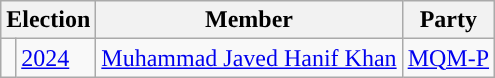<table class="wikitable">
<tr>
<th colspan="2">Election</th>
<th>Member</th>
<th>Party</th>
</tr>
<tr>
<td style="background-color: "></td>
<td><a href='#'>2024</a></td>
<td><a href='#'>Muhammad Javed Hanif Khan</a></td>
<td><a href='#'>MQM-P</a></td>
</tr>
</table>
